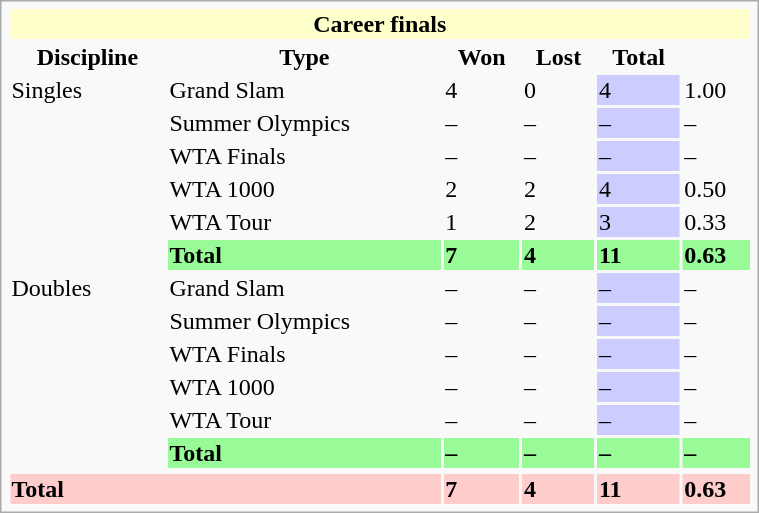<table class="infobox vcard vevent nowrap" width=40%>
<tr bgcolor=ffffcc>
<th colspan=6>Career finals</th>
</tr>
<tr>
<th>Discipline</th>
<th>Type</th>
<th>Won</th>
<th>Lost</th>
<th>Total</th>
<th></th>
</tr>
<tr>
<td rowspan=6>Singles</td>
<td>Grand Slam</td>
<td>4</td>
<td>0</td>
<td bgcolor="CCCCFF">4</td>
<td>1.00</td>
</tr>
<tr>
<td>Summer Olympics</td>
<td>–</td>
<td>–</td>
<td bgcolor="CCCCFF">–</td>
<td>–</td>
</tr>
<tr>
<td>WTA Finals</td>
<td>–</td>
<td>–</td>
<td bgcolor=CCCCFF>–</td>
<td>–</td>
</tr>
<tr>
<td>WTA 1000</td>
<td>2</td>
<td>2</td>
<td bgcolor="CCCCFF">4</td>
<td>0.50</td>
</tr>
<tr>
<td>WTA Tour</td>
<td>1</td>
<td>2</td>
<td bgcolor=CCCCFF>3</td>
<td>0.33</td>
</tr>
<tr bgcolor=98FB98>
<td><strong>Total</strong></td>
<td><strong>7</strong></td>
<td><strong>4</strong></td>
<td><strong>11</strong></td>
<td><strong>0.63</strong></td>
</tr>
<tr>
<td rowspan=6>Doubles</td>
<td>Grand Slam</td>
<td>–</td>
<td>–</td>
<td bgcolor=CCCCFF>–</td>
<td>–</td>
</tr>
<tr>
<td>Summer Olympics</td>
<td>–</td>
<td>–</td>
<td bgcolor=CCCCFF>–</td>
<td>–</td>
</tr>
<tr>
<td>WTA Finals</td>
<td>–</td>
<td>–</td>
<td bgcolor=CCCCFF>–</td>
<td>–</td>
</tr>
<tr>
<td>WTA 1000</td>
<td>–</td>
<td>–</td>
<td bgcolor=CCCCFF>–</td>
<td>–</td>
</tr>
<tr>
<td>WTA Tour</td>
<td>–</td>
<td>–</td>
<td bgcolor=CCCCFF>–</td>
<td>–</td>
</tr>
<tr bgcolor=98FB98>
<td><strong>Total</strong></td>
<td><strong>–</strong></td>
<td><strong>–</strong></td>
<td><strong>–</strong></td>
<td><strong>–</strong></td>
</tr>
<tr>
</tr>
<tr bgcolor=FFCCCC>
<td colspan=2><strong>Total</strong></td>
<td><strong>7</strong></td>
<td><strong>4</strong></td>
<td><strong>11</strong></td>
<td><strong>0.63</strong></td>
</tr>
</table>
